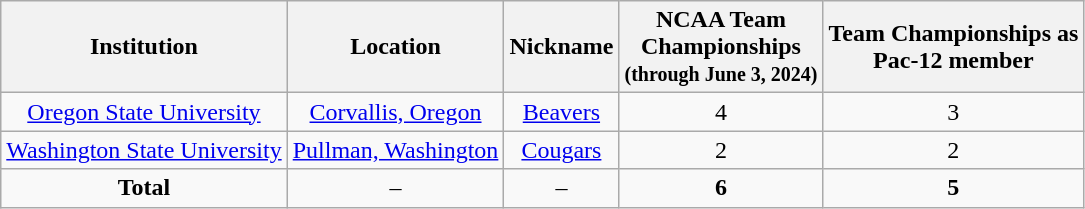<table class="wikitable sortable" style="text-align:center">
<tr>
<th>Institution</th>
<th>Location</th>
<th>Nickname</th>
<th>NCAA Team<br>Championships<br><small>(through June 3, 2024)</small></th>
<th>Team Championships as<br>Pac-12 member</th>
</tr>
<tr>
<td><a href='#'>Oregon State University</a></td>
<td><a href='#'>Corvallis, Oregon</a></td>
<td><a href='#'>Beavers</a></td>
<td>4</td>
<td>3</td>
</tr>
<tr>
<td><a href='#'>Washington State University</a></td>
<td><a href='#'>Pullman, Washington</a></td>
<td><a href='#'>Cougars</a></td>
<td>2</td>
<td>2</td>
</tr>
<tr>
<td><strong>Total</strong></td>
<td>–</td>
<td>–</td>
<td><strong>6</strong></td>
<td><strong>5</strong></td>
</tr>
</table>
